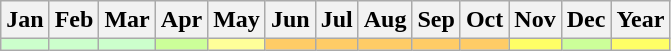<table class="wikitable">
<tr>
<th><strong>Jan</strong></th>
<th><strong>Feb</strong></th>
<th><strong>Mar</strong></th>
<th><strong>Apr</strong></th>
<th><strong>May</strong></th>
<th><strong>Jun</strong></th>
<th><strong>Jul</strong></th>
<th><strong>Aug</strong></th>
<th><strong>Sep</strong></th>
<th><strong>Oct</strong></th>
<th><strong>Nov</strong></th>
<th><strong>Dec</strong></th>
<th><strong>Year</strong></th>
</tr>
<tr>
<td style="background: #CCFFCC; color: black;"></td>
<td style="background: #CCFFCC; color: black;"></td>
<td style="background: #CCFFCC; color: black;"></td>
<td style="background: #CCFF99; color: black;"></td>
<td style="background: #FFFF99; color: black;"></td>
<td style="background: #FFCC66; color: black;"></td>
<td style="background: #FFCC66; color: black;"></td>
<td style="background: #FFCC66; color: black;"></td>
<td style="background: #FFCC66; color: black;"></td>
<td style="background: #FFCC66; color: black;"></td>
<td style="background: #FFFF66; color: black;"></td>
<td style="background: #CCFF99; color: black;"></td>
<td style="background: #FFFF66; color: black;"></td>
</tr>
</table>
